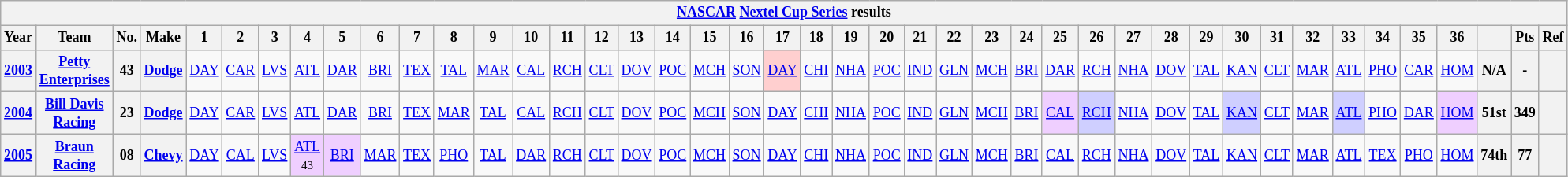<table class="wikitable" style="text-align:center; font-size:75%">
<tr>
<th colspan=45><a href='#'>NASCAR</a> <a href='#'>Nextel Cup Series</a> results</th>
</tr>
<tr>
<th>Year</th>
<th>Team</th>
<th>No.</th>
<th>Make</th>
<th>1</th>
<th>2</th>
<th>3</th>
<th>4</th>
<th>5</th>
<th>6</th>
<th>7</th>
<th>8</th>
<th>9</th>
<th>10</th>
<th>11</th>
<th>12</th>
<th>13</th>
<th>14</th>
<th>15</th>
<th>16</th>
<th>17</th>
<th>18</th>
<th>19</th>
<th>20</th>
<th>21</th>
<th>22</th>
<th>23</th>
<th>24</th>
<th>25</th>
<th>26</th>
<th>27</th>
<th>28</th>
<th>29</th>
<th>30</th>
<th>31</th>
<th>32</th>
<th>33</th>
<th>34</th>
<th>35</th>
<th>36</th>
<th></th>
<th>Pts</th>
<th>Ref</th>
</tr>
<tr>
<th><a href='#'>2003</a></th>
<th><a href='#'>Petty Enterprises</a></th>
<th>43</th>
<th><a href='#'>Dodge</a></th>
<td><a href='#'>DAY</a></td>
<td><a href='#'>CAR</a></td>
<td><a href='#'>LVS</a></td>
<td><a href='#'>ATL</a></td>
<td><a href='#'>DAR</a></td>
<td><a href='#'>BRI</a></td>
<td><a href='#'>TEX</a></td>
<td><a href='#'>TAL</a></td>
<td><a href='#'>MAR</a></td>
<td><a href='#'>CAL</a></td>
<td><a href='#'>RCH</a></td>
<td><a href='#'>CLT</a></td>
<td><a href='#'>DOV</a></td>
<td><a href='#'>POC</a></td>
<td><a href='#'>MCH</a></td>
<td><a href='#'>SON</a></td>
<td style="background:#FFCFCF;"><a href='#'>DAY</a><br></td>
<td><a href='#'>CHI</a></td>
<td><a href='#'>NHA</a></td>
<td><a href='#'>POC</a></td>
<td><a href='#'>IND</a></td>
<td><a href='#'>GLN</a></td>
<td><a href='#'>MCH</a></td>
<td><a href='#'>BRI</a></td>
<td><a href='#'>DAR</a></td>
<td><a href='#'>RCH</a></td>
<td><a href='#'>NHA</a></td>
<td><a href='#'>DOV</a></td>
<td><a href='#'>TAL</a></td>
<td><a href='#'>KAN</a></td>
<td><a href='#'>CLT</a></td>
<td><a href='#'>MAR</a></td>
<td><a href='#'>ATL</a></td>
<td><a href='#'>PHO</a></td>
<td><a href='#'>CAR</a></td>
<td><a href='#'>HOM</a></td>
<th>N/A</th>
<th>-</th>
<th></th>
</tr>
<tr>
<th><a href='#'>2004</a></th>
<th><a href='#'>Bill Davis Racing</a></th>
<th>23</th>
<th><a href='#'>Dodge</a></th>
<td><a href='#'>DAY</a></td>
<td><a href='#'>CAR</a></td>
<td><a href='#'>LVS</a></td>
<td><a href='#'>ATL</a></td>
<td><a href='#'>DAR</a></td>
<td><a href='#'>BRI</a></td>
<td><a href='#'>TEX</a></td>
<td><a href='#'>MAR</a></td>
<td><a href='#'>TAL</a></td>
<td><a href='#'>CAL</a></td>
<td><a href='#'>RCH</a></td>
<td><a href='#'>CLT</a></td>
<td><a href='#'>DOV</a></td>
<td><a href='#'>POC</a></td>
<td><a href='#'>MCH</a></td>
<td><a href='#'>SON</a></td>
<td><a href='#'>DAY</a></td>
<td><a href='#'>CHI</a></td>
<td><a href='#'>NHA</a></td>
<td><a href='#'>POC</a></td>
<td><a href='#'>IND</a></td>
<td><a href='#'>GLN</a></td>
<td><a href='#'>MCH</a></td>
<td><a href='#'>BRI</a></td>
<td style="background:#EFCFFF;"><a href='#'>CAL</a><br></td>
<td style="background:#CFCFFF;"><a href='#'>RCH</a><br></td>
<td><a href='#'>NHA</a></td>
<td><a href='#'>DOV</a></td>
<td><a href='#'>TAL</a></td>
<td style="background:#CFCFFF;"><a href='#'>KAN</a><br></td>
<td><a href='#'>CLT</a></td>
<td><a href='#'>MAR</a></td>
<td style="background:#CFCFFF;"><a href='#'>ATL</a><br></td>
<td><a href='#'>PHO</a></td>
<td><a href='#'>DAR</a></td>
<td style="background:#EFCFFF;"><a href='#'>HOM</a><br></td>
<th>51st</th>
<th>349</th>
<th></th>
</tr>
<tr>
<th><a href='#'>2005</a></th>
<th><a href='#'>Braun Racing</a></th>
<th>08</th>
<th><a href='#'>Chevy</a></th>
<td><a href='#'>DAY</a></td>
<td><a href='#'>CAL</a></td>
<td><a href='#'>LVS</a></td>
<td style="background:#EFCFFF;"><a href='#'>ATL</a><br><small>43</small></td>
<td style="background:#EFCFFF;"><a href='#'>BRI</a><br></td>
<td><a href='#'>MAR</a></td>
<td><a href='#'>TEX</a></td>
<td><a href='#'>PHO</a></td>
<td><a href='#'>TAL</a></td>
<td><a href='#'>DAR</a></td>
<td><a href='#'>RCH</a></td>
<td><a href='#'>CLT</a></td>
<td><a href='#'>DOV</a></td>
<td><a href='#'>POC</a></td>
<td><a href='#'>MCH</a></td>
<td><a href='#'>SON</a></td>
<td><a href='#'>DAY</a></td>
<td><a href='#'>CHI</a></td>
<td><a href='#'>NHA</a></td>
<td><a href='#'>POC</a></td>
<td><a href='#'>IND</a></td>
<td><a href='#'>GLN</a></td>
<td><a href='#'>MCH</a></td>
<td><a href='#'>BRI</a></td>
<td><a href='#'>CAL</a></td>
<td><a href='#'>RCH</a></td>
<td><a href='#'>NHA</a></td>
<td><a href='#'>DOV</a></td>
<td><a href='#'>TAL</a></td>
<td><a href='#'>KAN</a></td>
<td><a href='#'>CLT</a></td>
<td><a href='#'>MAR</a></td>
<td><a href='#'>ATL</a></td>
<td><a href='#'>TEX</a></td>
<td><a href='#'>PHO</a></td>
<td><a href='#'>HOM</a></td>
<th>74th</th>
<th>77</th>
<th></th>
</tr>
</table>
